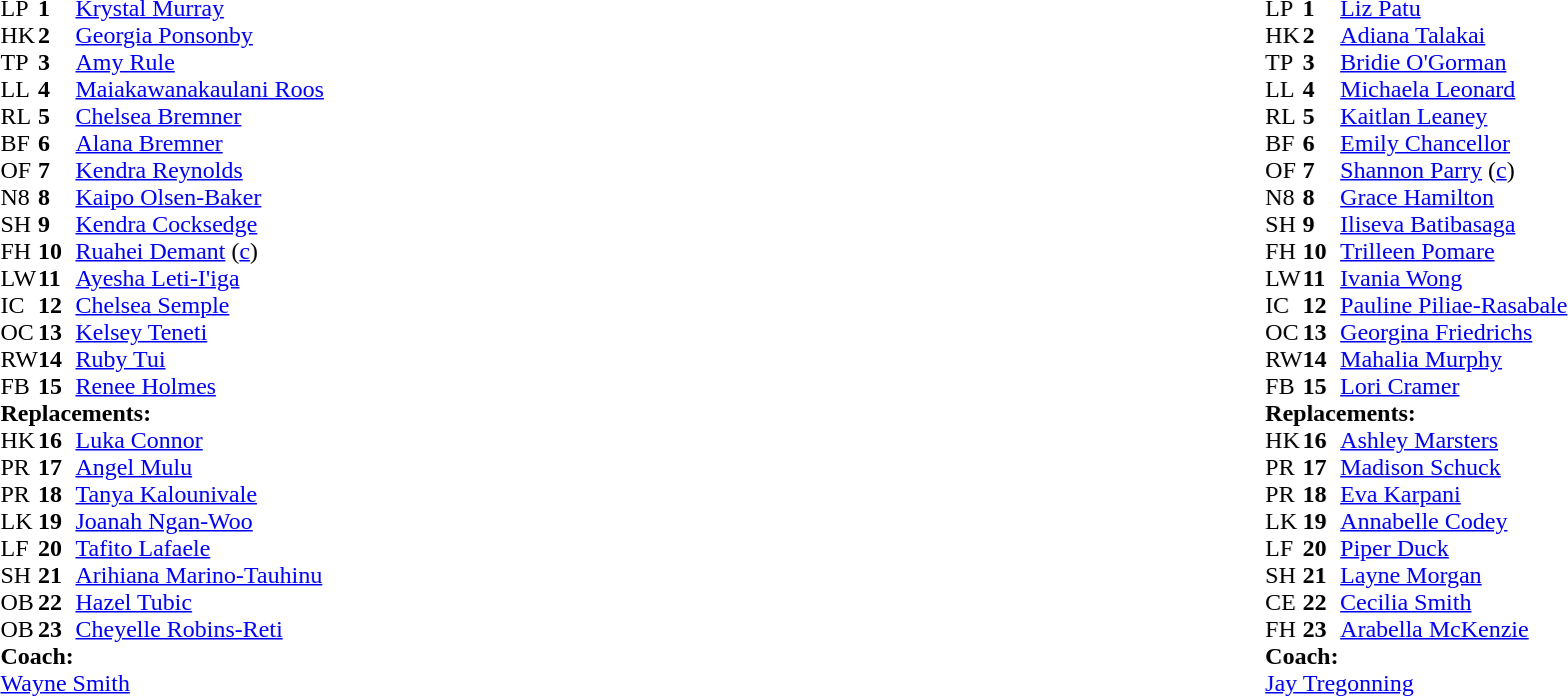<table style="width:100%">
<tr>
<td style="vertical-align:top; width:50%"><br><table cellpadding="0" cellspacing="0">
<tr>
<th width="25"></th>
<th width="25"></th>
</tr>
<tr>
<td>LP</td>
<td><strong>1</strong></td>
<td><a href='#'>Krystal Murray</a></td>
<td></td>
<td></td>
</tr>
<tr>
<td>HK</td>
<td><strong>2</strong></td>
<td><a href='#'>Georgia Ponsonby</a></td>
<td></td>
<td></td>
</tr>
<tr>
<td>TP</td>
<td><strong>3</strong></td>
<td><a href='#'>Amy Rule</a></td>
<td></td>
<td></td>
</tr>
<tr>
<td>LL</td>
<td><strong>4</strong></td>
<td><a href='#'>Maiakawanakaulani Roos</a></td>
<td></td>
<td></td>
</tr>
<tr>
<td>RL</td>
<td><strong>5</strong></td>
<td><a href='#'>Chelsea Bremner</a></td>
<td></td>
<td></td>
</tr>
<tr>
<td>BF</td>
<td><strong>6</strong></td>
<td><a href='#'>Alana Bremner</a></td>
<td></td>
<td></td>
</tr>
<tr>
<td>OF</td>
<td><strong>7</strong></td>
<td><a href='#'>Kendra Reynolds</a></td>
<td></td>
<td></td>
</tr>
<tr>
<td>N8</td>
<td><strong>8</strong></td>
<td><a href='#'>Kaipo Olsen-Baker</a></td>
<td></td>
<td></td>
</tr>
<tr>
<td>SH</td>
<td><strong>9</strong></td>
<td><a href='#'>Kendra Cocksedge</a></td>
<td></td>
<td></td>
</tr>
<tr>
<td>FH</td>
<td><strong>10</strong></td>
<td><a href='#'>Ruahei Demant</a> (<a href='#'>c</a>)</td>
<td></td>
<td></td>
</tr>
<tr>
<td>LW</td>
<td><strong>11</strong></td>
<td><a href='#'>Ayesha Leti-I'iga</a></td>
<td></td>
<td></td>
</tr>
<tr>
<td>IC</td>
<td><strong>12</strong></td>
<td><a href='#'>Chelsea Semple</a></td>
<td></td>
<td></td>
</tr>
<tr>
<td>OC</td>
<td><strong>13</strong></td>
<td><a href='#'>Kelsey Teneti</a></td>
<td></td>
<td></td>
</tr>
<tr>
<td>RW</td>
<td><strong>14</strong></td>
<td><a href='#'>Ruby Tui</a></td>
<td></td>
<td></td>
</tr>
<tr>
<td>FB</td>
<td><strong>15</strong></td>
<td><a href='#'>Renee Holmes</a></td>
<td></td>
<td></td>
</tr>
<tr>
<td colspan="3"><strong>Replacements:</strong></td>
</tr>
<tr>
<td>HK</td>
<td><strong>16</strong></td>
<td><a href='#'>Luka Connor</a></td>
<td></td>
<td></td>
</tr>
<tr>
<td>PR</td>
<td><strong>17</strong></td>
<td><a href='#'>Angel Mulu</a></td>
<td></td>
<td></td>
</tr>
<tr>
<td>PR</td>
<td><strong>18</strong></td>
<td><a href='#'>Tanya Kalounivale</a></td>
<td></td>
<td></td>
</tr>
<tr>
<td>LK</td>
<td><strong>19</strong></td>
<td><a href='#'>Joanah Ngan-Woo</a></td>
<td></td>
<td></td>
</tr>
<tr>
<td>LF</td>
<td><strong>20</strong></td>
<td><a href='#'>Tafito Lafaele</a></td>
<td></td>
<td></td>
</tr>
<tr>
<td>SH</td>
<td><strong>21</strong></td>
<td><a href='#'>Arihiana Marino-Tauhinu</a></td>
<td></td>
<td></td>
</tr>
<tr>
<td>OB</td>
<td><strong>22</strong></td>
<td><a href='#'>Hazel Tubic</a></td>
<td></td>
<td></td>
</tr>
<tr>
<td>OB</td>
<td><strong>23</strong></td>
<td><a href='#'>Cheyelle Robins-Reti</a></td>
<td></td>
<td></td>
</tr>
<tr>
<td colspan="3"><strong>Coach:</strong></td>
</tr>
<tr>
<td colspan="4"> <a href='#'>Wayne Smith</a></td>
</tr>
</table>
</td>
<td width="50%" valign="top"><br><table cellpadding="0" cellspacing="0" style="margin:auto">
<tr>
<th width="25"></th>
<th width="25"></th>
</tr>
<tr>
<td>LP</td>
<td><strong>1</strong></td>
<td><a href='#'>Liz Patu</a></td>
<td></td>
<td></td>
</tr>
<tr>
<td>HK</td>
<td><strong>2</strong></td>
<td><a href='#'>Adiana Talakai</a></td>
<td></td>
<td></td>
</tr>
<tr>
<td>TP</td>
<td><strong>3</strong></td>
<td><a href='#'>Bridie O'Gorman</a></td>
<td></td>
<td></td>
</tr>
<tr>
<td>LL</td>
<td><strong>4</strong></td>
<td><a href='#'>Michaela Leonard</a></td>
<td></td>
<td></td>
</tr>
<tr>
<td>RL</td>
<td><strong>5</strong></td>
<td><a href='#'>Kaitlan Leaney</a></td>
<td></td>
<td></td>
</tr>
<tr>
<td>BF</td>
<td><strong>6</strong></td>
<td><a href='#'>Emily Chancellor</a></td>
<td></td>
<td></td>
</tr>
<tr>
<td>OF</td>
<td><strong>7</strong></td>
<td><a href='#'>Shannon Parry</a> (<a href='#'>c</a>)</td>
<td></td>
<td></td>
</tr>
<tr>
<td>N8</td>
<td><strong>8</strong></td>
<td><a href='#'>Grace Hamilton</a></td>
<td></td>
<td></td>
</tr>
<tr>
<td>SH</td>
<td><strong>9</strong></td>
<td><a href='#'>Iliseva Batibasaga</a></td>
<td></td>
<td></td>
</tr>
<tr>
<td>FH</td>
<td><strong>10</strong></td>
<td><a href='#'>Trilleen Pomare</a></td>
<td></td>
<td></td>
</tr>
<tr>
<td>LW</td>
<td><strong>11</strong></td>
<td><a href='#'>Ivania Wong</a></td>
<td></td>
<td></td>
</tr>
<tr>
<td>IC</td>
<td><strong>12</strong></td>
<td><a href='#'>Pauline Piliae-Rasabale</a></td>
<td></td>
<td></td>
</tr>
<tr>
<td>OC</td>
<td><strong>13</strong></td>
<td><a href='#'>Georgina Friedrichs</a></td>
<td></td>
<td></td>
</tr>
<tr>
<td>RW</td>
<td><strong>14</strong></td>
<td><a href='#'>Mahalia Murphy</a></td>
<td></td>
<td></td>
</tr>
<tr>
<td>FB</td>
<td><strong>15</strong></td>
<td><a href='#'>Lori Cramer</a></td>
<td></td>
<td></td>
</tr>
<tr>
<td colspan="3"><strong>Replacements:</strong></td>
</tr>
<tr>
<td>HK</td>
<td><strong>16</strong></td>
<td><a href='#'>Ashley Marsters</a></td>
<td></td>
<td></td>
</tr>
<tr>
<td>PR</td>
<td><strong>17</strong></td>
<td><a href='#'>Madison Schuck</a></td>
<td></td>
<td></td>
</tr>
<tr>
<td>PR</td>
<td><strong>18</strong></td>
<td><a href='#'>Eva Karpani</a></td>
<td></td>
<td></td>
</tr>
<tr>
<td>LK</td>
<td><strong>19</strong></td>
<td><a href='#'>Annabelle Codey</a></td>
<td></td>
<td></td>
</tr>
<tr>
<td>LF</td>
<td><strong>20</strong></td>
<td><a href='#'>Piper Duck</a></td>
<td></td>
<td></td>
</tr>
<tr>
<td>SH</td>
<td><strong>21</strong></td>
<td><a href='#'>Layne Morgan</a></td>
<td></td>
<td></td>
</tr>
<tr>
<td>CE</td>
<td><strong>22</strong></td>
<td><a href='#'>Cecilia Smith</a></td>
<td></td>
<td></td>
</tr>
<tr>
<td>FH</td>
<td><strong>23</strong></td>
<td><a href='#'>Arabella McKenzie</a></td>
<td></td>
<td></td>
</tr>
<tr>
<td colspan="3"><strong>Coach:</strong></td>
</tr>
<tr>
<td colspan="4"> <a href='#'>Jay Tregonning</a></td>
</tr>
</table>
</td>
</tr>
</table>
